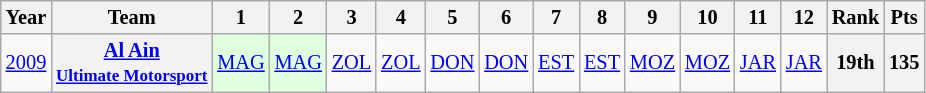<table class="wikitable" border="1" style="text-align:center; font-size:85%;">
<tr>
<th>Year</th>
<th>Team</th>
<th>1</th>
<th>2</th>
<th>3</th>
<th>4</th>
<th>5</th>
<th>6</th>
<th>7</th>
<th>8</th>
<th>9</th>
<th>10</th>
<th>11</th>
<th>12</th>
<th>Rank</th>
<th>Pts</th>
</tr>
<tr>
<td><a href='#'>2009</a></td>
<th nowrap><a href='#'>Al Ain</a><br><small><a href='#'>Ultimate Motorsport</a></small></th>
<td style="background:#dfffdf;"><a href='#'>MAG</a> <br></td>
<td style="background:#dfffdf;"><a href='#'>MAG</a> <br></td>
<td><a href='#'>ZOL</a></td>
<td><a href='#'>ZOL</a></td>
<td><a href='#'>DON</a></td>
<td><a href='#'>DON</a></td>
<td><a href='#'>EST</a></td>
<td><a href='#'>EST</a></td>
<td><a href='#'>MOZ</a></td>
<td><a href='#'>MOZ</a></td>
<td><a href='#'>JAR</a></td>
<td><a href='#'>JAR</a></td>
<th>19th</th>
<th>135</th>
</tr>
</table>
